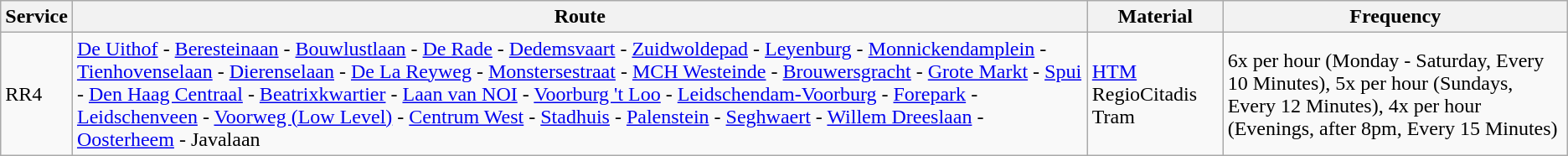<table class="wikitable vatop">
<tr>
<th>Service</th>
<th>Route</th>
<th>Material</th>
<th>Frequency</th>
</tr>
<tr>
<td>RR4</td>
<td><a href='#'>De Uithof</a> - <a href='#'>Beresteinaan</a> - <a href='#'>Bouwlustlaan</a> - <a href='#'>De Rade</a> - <a href='#'>Dedemsvaart</a> - <a href='#'>Zuidwoldepad</a> - <a href='#'>Leyenburg</a> - <a href='#'>Monnickendamplein</a> - <a href='#'>Tienhovenselaan</a> - <a href='#'>Dierenselaan</a> - <a href='#'>De La Reyweg</a> - <a href='#'>Monstersestraat</a> - <a href='#'>MCH Westeinde</a> - <a href='#'>Brouwersgracht</a> - <a href='#'>Grote Markt</a> - <a href='#'>Spui</a> - <a href='#'>Den Haag Centraal</a> - <a href='#'>Beatrixkwartier</a> - <a href='#'>Laan van NOI</a> - <a href='#'>Voorburg 't Loo</a> - <a href='#'>Leidschendam-Voorburg</a> - <a href='#'>Forepark</a> - <a href='#'>Leidschenveen</a> - <a href='#'>Voorweg (Low Level)</a> - <a href='#'>Centrum West</a> - <a href='#'>Stadhuis</a> - <a href='#'>Palenstein</a> - <a href='#'>Seghwaert</a> - <a href='#'>Willem Dreeslaan</a> - <a href='#'>Oosterheem</a> - Javalaan</td>
<td><a href='#'>HTM</a> RegioCitadis Tram</td>
<td>6x per hour (Monday - Saturday, Every 10 Minutes), 5x per hour (Sundays, Every 12 Minutes), 4x per hour (Evenings, after 8pm, Every 15 Minutes)</td>
</tr>
</table>
